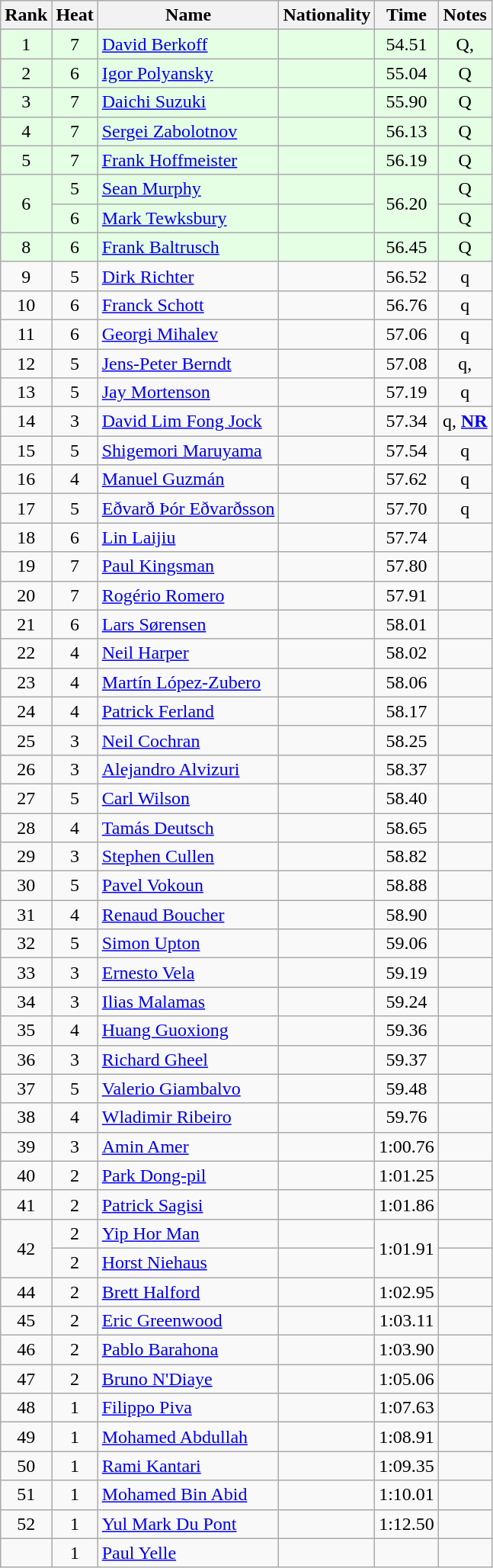<table class="wikitable sortable" style="text-align:center">
<tr>
<th>Rank</th>
<th>Heat</th>
<th>Name</th>
<th>Nationality</th>
<th>Time</th>
<th>Notes</th>
</tr>
<tr bgcolor=e5ffe5>
<td>1</td>
<td>7</td>
<td align=left><a href='#'>David Berkoff</a></td>
<td align=left></td>
<td>54.51</td>
<td>Q, </td>
</tr>
<tr bgcolor=e5ffe5>
<td>2</td>
<td>6</td>
<td align=left><a href='#'>Igor Polyansky</a></td>
<td align=left></td>
<td>55.04</td>
<td>Q</td>
</tr>
<tr bgcolor=e5ffe5>
<td>3</td>
<td>7</td>
<td align=left><a href='#'>Daichi Suzuki</a></td>
<td align=left></td>
<td>55.90</td>
<td>Q</td>
</tr>
<tr bgcolor=e5ffe5>
<td>4</td>
<td>7</td>
<td align=left><a href='#'>Sergei Zabolotnov</a></td>
<td align=left></td>
<td>56.13</td>
<td>Q</td>
</tr>
<tr bgcolor=e5ffe5>
<td>5</td>
<td>7</td>
<td align=left><a href='#'>Frank Hoffmeister</a></td>
<td align=left></td>
<td>56.19</td>
<td>Q</td>
</tr>
<tr bgcolor=e5ffe5>
<td rowspan=2>6</td>
<td>5</td>
<td align=left><a href='#'>Sean Murphy</a></td>
<td align=left></td>
<td rowspan=2>56.20</td>
<td>Q</td>
</tr>
<tr bgcolor=e5ffe5>
<td>6</td>
<td align=left><a href='#'>Mark Tewksbury</a></td>
<td align=left></td>
<td>Q</td>
</tr>
<tr bgcolor=e5ffe5>
<td>8</td>
<td>6</td>
<td align=left><a href='#'>Frank Baltrusch</a></td>
<td align=left></td>
<td>56.45</td>
<td>Q</td>
</tr>
<tr>
<td>9</td>
<td>5</td>
<td align=left><a href='#'>Dirk Richter</a></td>
<td align=left></td>
<td>56.52</td>
<td>q</td>
</tr>
<tr>
<td>10</td>
<td>6</td>
<td align=left><a href='#'>Franck Schott</a></td>
<td align=left></td>
<td>56.76</td>
<td>q</td>
</tr>
<tr>
<td>11</td>
<td>6</td>
<td align=left><a href='#'>Georgi Mihalev</a></td>
<td align=left></td>
<td>57.06</td>
<td>q</td>
</tr>
<tr>
<td>12</td>
<td>5</td>
<td align=left><a href='#'>Jens-Peter Berndt</a></td>
<td align=left></td>
<td>57.08</td>
<td>q, </td>
</tr>
<tr>
<td>13</td>
<td>5</td>
<td align=left><a href='#'>Jay Mortenson</a></td>
<td align=left></td>
<td>57.19</td>
<td>q</td>
</tr>
<tr>
<td>14</td>
<td>3</td>
<td align=left><a href='#'>David Lim Fong Jock</a></td>
<td align=left></td>
<td>57.34</td>
<td>q, <strong><a href='#'>NR</a></strong></td>
</tr>
<tr>
<td>15</td>
<td>5</td>
<td align=left><a href='#'>Shigemori Maruyama</a></td>
<td align=left></td>
<td>57.54</td>
<td>q</td>
</tr>
<tr>
<td>16</td>
<td>4</td>
<td align=left><a href='#'>Manuel Guzmán</a></td>
<td align=left></td>
<td>57.62</td>
<td>q</td>
</tr>
<tr>
<td>17</td>
<td>5</td>
<td align=left><a href='#'>Eðvarð Þór Eðvarðsson</a></td>
<td align=left></td>
<td>57.70</td>
<td>q</td>
</tr>
<tr>
<td>18</td>
<td>6</td>
<td align=left><a href='#'>Lin Laijiu</a></td>
<td align=left></td>
<td>57.74</td>
<td></td>
</tr>
<tr>
<td>19</td>
<td>7</td>
<td align=left><a href='#'>Paul Kingsman</a></td>
<td align=left></td>
<td>57.80</td>
<td></td>
</tr>
<tr>
<td>20</td>
<td>7</td>
<td align=left><a href='#'>Rogério Romero</a></td>
<td align=left></td>
<td>57.91</td>
<td></td>
</tr>
<tr>
<td>21</td>
<td>6</td>
<td align=left><a href='#'>Lars Sørensen</a></td>
<td align=left></td>
<td>58.01</td>
<td></td>
</tr>
<tr>
<td>22</td>
<td>4</td>
<td align=left><a href='#'>Neil Harper</a></td>
<td align=left></td>
<td>58.02</td>
<td></td>
</tr>
<tr>
<td>23</td>
<td>4</td>
<td align=left><a href='#'>Martín López-Zubero</a></td>
<td align=left></td>
<td>58.06</td>
<td></td>
</tr>
<tr>
<td>24</td>
<td>4</td>
<td align=left><a href='#'>Patrick Ferland</a></td>
<td align=left></td>
<td>58.17</td>
<td></td>
</tr>
<tr>
<td>25</td>
<td>3</td>
<td align=left><a href='#'>Neil Cochran</a></td>
<td align=left></td>
<td>58.25</td>
<td></td>
</tr>
<tr>
<td>26</td>
<td>3</td>
<td align=left><a href='#'>Alejandro Alvizuri</a></td>
<td align=left></td>
<td>58.37</td>
<td></td>
</tr>
<tr>
<td>27</td>
<td>5</td>
<td align=left><a href='#'>Carl Wilson</a></td>
<td align=left></td>
<td>58.40</td>
<td></td>
</tr>
<tr>
<td>28</td>
<td>4</td>
<td align=left><a href='#'>Tamás Deutsch</a></td>
<td align=left></td>
<td>58.65</td>
<td></td>
</tr>
<tr>
<td>29</td>
<td>3</td>
<td align=left><a href='#'>Stephen Cullen</a></td>
<td align=left></td>
<td>58.82</td>
<td></td>
</tr>
<tr>
<td>30</td>
<td>5</td>
<td align=left><a href='#'>Pavel Vokoun</a></td>
<td align=left></td>
<td>58.88</td>
<td></td>
</tr>
<tr>
<td>31</td>
<td>4</td>
<td align=left><a href='#'>Renaud Boucher</a></td>
<td align=left></td>
<td>58.90</td>
<td></td>
</tr>
<tr>
<td>32</td>
<td>5</td>
<td align=left><a href='#'>Simon Upton</a></td>
<td align=left></td>
<td>59.06</td>
<td></td>
</tr>
<tr>
<td>33</td>
<td>3</td>
<td align=left><a href='#'>Ernesto Vela</a></td>
<td align=left></td>
<td>59.19</td>
<td></td>
</tr>
<tr>
<td>34</td>
<td>3</td>
<td align=left><a href='#'>Ilias Malamas</a></td>
<td align=left></td>
<td>59.24</td>
<td></td>
</tr>
<tr>
<td>35</td>
<td>4</td>
<td align=left><a href='#'>Huang Guoxiong</a></td>
<td align=left></td>
<td>59.36</td>
<td></td>
</tr>
<tr>
<td>36</td>
<td>3</td>
<td align=left><a href='#'>Richard Gheel</a></td>
<td align=left></td>
<td>59.37</td>
<td></td>
</tr>
<tr>
<td>37</td>
<td>5</td>
<td align=left><a href='#'>Valerio Giambalvo</a></td>
<td align=left></td>
<td>59.48</td>
<td></td>
</tr>
<tr>
<td>38</td>
<td>4</td>
<td align=left><a href='#'>Wladimir Ribeiro</a></td>
<td align=left></td>
<td>59.76</td>
<td></td>
</tr>
<tr>
<td>39</td>
<td>3</td>
<td align=left><a href='#'>Amin Amer</a></td>
<td align=left></td>
<td>1:00.76</td>
<td></td>
</tr>
<tr>
<td>40</td>
<td>2</td>
<td align=left><a href='#'>Park Dong-pil</a></td>
<td align=left></td>
<td>1:01.25</td>
<td></td>
</tr>
<tr>
<td>41</td>
<td>2</td>
<td align=left><a href='#'>Patrick Sagisi</a></td>
<td align=left></td>
<td>1:01.86</td>
<td></td>
</tr>
<tr>
<td rowspan=2>42</td>
<td>2</td>
<td align=left><a href='#'>Yip Hor Man</a></td>
<td align=left></td>
<td rowspan=2>1:01.91</td>
<td></td>
</tr>
<tr>
<td>2</td>
<td align=left><a href='#'>Horst Niehaus</a></td>
<td align=left></td>
<td></td>
</tr>
<tr>
<td>44</td>
<td>2</td>
<td align=left><a href='#'>Brett Halford</a></td>
<td align=left></td>
<td>1:02.95</td>
<td></td>
</tr>
<tr>
<td>45</td>
<td>2</td>
<td align=left><a href='#'>Eric Greenwood</a></td>
<td align=left></td>
<td>1:03.11</td>
<td></td>
</tr>
<tr>
<td>46</td>
<td>2</td>
<td align=left><a href='#'>Pablo Barahona</a></td>
<td align=left></td>
<td>1:03.90</td>
<td></td>
</tr>
<tr>
<td>47</td>
<td>2</td>
<td align=left><a href='#'>Bruno N'Diaye</a></td>
<td align=left></td>
<td>1:05.06</td>
<td></td>
</tr>
<tr>
<td>48</td>
<td>1</td>
<td align=left><a href='#'>Filippo Piva</a></td>
<td align=left></td>
<td>1:07.63</td>
<td></td>
</tr>
<tr>
<td>49</td>
<td>1</td>
<td align=left><a href='#'>Mohamed Abdullah</a></td>
<td align=left></td>
<td>1:08.91</td>
<td></td>
</tr>
<tr>
<td>50</td>
<td>1</td>
<td align=left><a href='#'>Rami Kantari</a></td>
<td align=left></td>
<td>1:09.35</td>
<td></td>
</tr>
<tr>
<td>51</td>
<td>1</td>
<td align=left><a href='#'>Mohamed Bin Abid</a></td>
<td align=left></td>
<td>1:10.01</td>
<td></td>
</tr>
<tr>
<td>52</td>
<td>1</td>
<td align=left><a href='#'>Yul Mark Du Pont</a></td>
<td align=left></td>
<td>1:12.50</td>
<td></td>
</tr>
<tr>
<td></td>
<td>1</td>
<td align=left><a href='#'>Paul Yelle</a></td>
<td align=left></td>
<td></td>
<td></td>
</tr>
</table>
